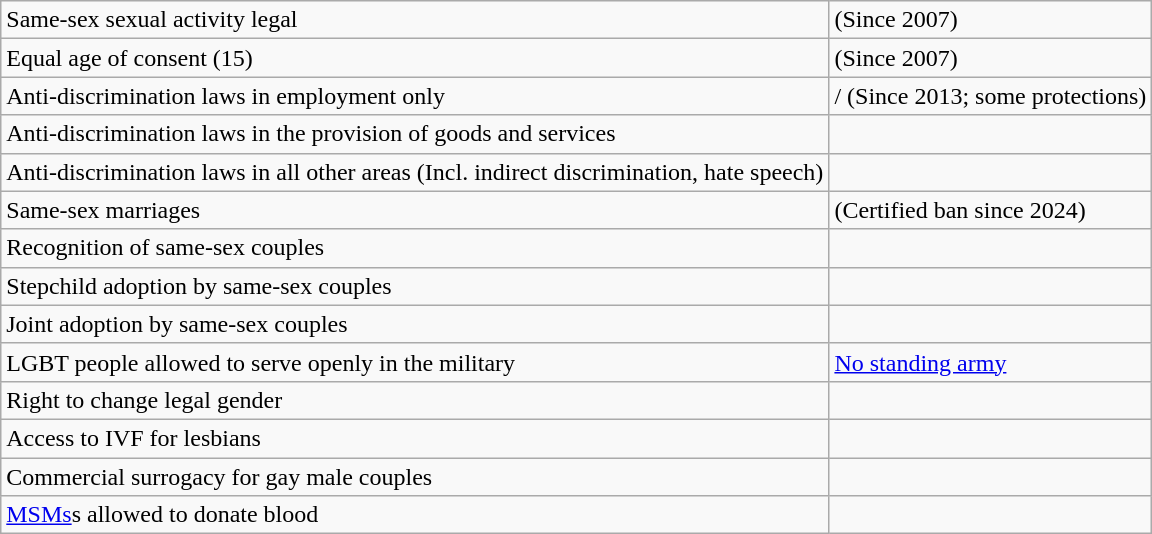<table class="wikitable">
<tr>
<td>Same-sex sexual activity legal</td>
<td> (Since 2007)</td>
</tr>
<tr>
<td>Equal age of consent (15)</td>
<td> (Since 2007)</td>
</tr>
<tr>
<td>Anti-discrimination laws in employment only</td>
<td>/ (Since 2013; some protections)</td>
</tr>
<tr>
<td>Anti-discrimination laws in the provision of goods and services</td>
<td></td>
</tr>
<tr>
<td>Anti-discrimination laws in all other areas (Incl. indirect discrimination, hate speech)</td>
<td></td>
</tr>
<tr>
<td>Same-sex marriages</td>
<td> (Certified ban since 2024)</td>
</tr>
<tr>
<td>Recognition of same-sex couples</td>
<td></td>
</tr>
<tr>
<td>Stepchild adoption by same-sex couples</td>
<td></td>
</tr>
<tr>
<td>Joint adoption by same-sex couples</td>
<td></td>
</tr>
<tr>
<td>LGBT people allowed to serve openly in the military</td>
<td><a href='#'>No standing army</a></td>
</tr>
<tr>
<td>Right to change legal gender</td>
<td></td>
</tr>
<tr>
<td>Access to IVF for lesbians</td>
<td></td>
</tr>
<tr>
<td>Commercial surrogacy for gay male couples</td>
<td></td>
</tr>
<tr>
<td><a href='#'>MSMs</a>s allowed to donate blood</td>
<td></td>
</tr>
</table>
